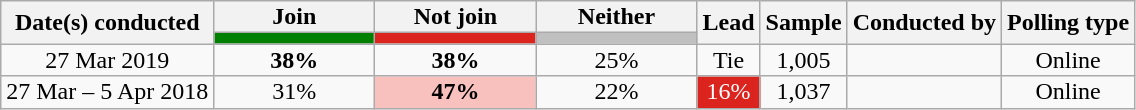<table class="wikitable sortable mw-datatable" style="text-align:center;line-height:14px;">
<tr>
<th rowspan="2">Date(s) conducted</th>
<th>Join</th>
<th>Not join</th>
<th>Neither</th>
<th rowspan="2">Lead</th>
<th rowspan="2">Sample</th>
<th rowspan="2">Conducted by</th>
<th rowspan="2">Polling type</th>
</tr>
<tr>
<th data-sort-="" style="background:green; color:white; width:100px;" type="number"></th>
<th data-sort-="" style="background:#dc241f; color:white; width:100px;" type="number"></th>
<th data-sort-="" style="background:silver; width:100px;" type="number"></th>
</tr>
<tr>
<td data-sort-value="2018-03-27">27 Mar 2019</td>
<td><strong>38%</strong></td>
<td><strong>38%</strong></td>
<td>25%</td>
<td>Tie</td>
<td>1,005</td>
<td></td>
<td>Online</td>
</tr>
<tr>
<td data-sort-value="2018-04-05">27 Mar – 5 Apr 2018</td>
<td>31%</td>
<td style="background: rgb(248, 193, 190);"><strong>47%</strong></td>
<td>22%</td>
<td style="background: rgb(220, 36, 31); color: white;">16%</td>
<td>1,037</td>
<td></td>
<td>Online</td>
</tr>
</table>
